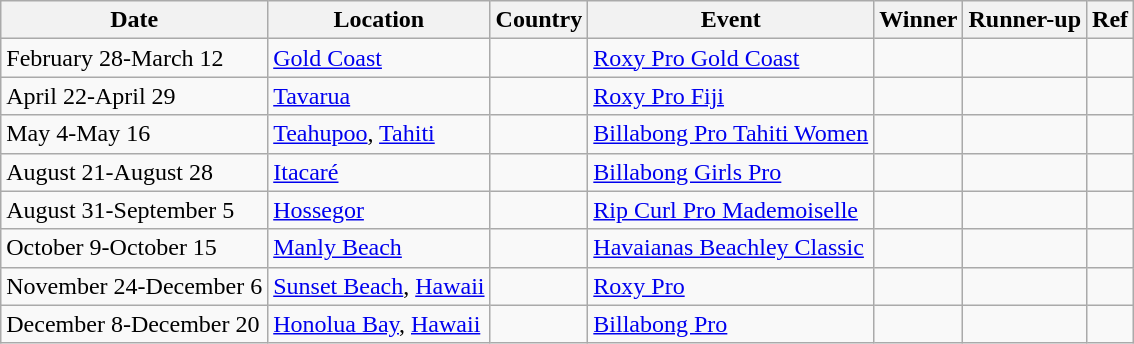<table class="wikitable">
<tr>
<th>Date</th>
<th>Location</th>
<th>Country</th>
<th>Event</th>
<th>Winner</th>
<th>Runner-up</th>
<th>Ref</th>
</tr>
<tr>
<td>February 28-March 12</td>
<td><a href='#'>Gold Coast</a></td>
<td></td>
<td><a href='#'>Roxy Pro Gold Coast</a></td>
<td></td>
<td></td>
<td></td>
</tr>
<tr>
<td>April 22-April 29</td>
<td><a href='#'>Tavarua</a></td>
<td></td>
<td><a href='#'>Roxy Pro Fiji</a></td>
<td></td>
<td></td>
<td></td>
</tr>
<tr>
<td>May 4-May 16</td>
<td><a href='#'>Teahupoo</a>, <a href='#'>Tahiti</a></td>
<td></td>
<td><a href='#'>Billabong Pro Tahiti Women</a></td>
<td></td>
<td></td>
<td></td>
</tr>
<tr>
<td>August 21-August 28</td>
<td><a href='#'>Itacaré</a></td>
<td></td>
<td><a href='#'>Billabong Girls Pro</a></td>
<td></td>
<td></td>
<td></td>
</tr>
<tr>
<td>August 31-September 5</td>
<td><a href='#'>Hossegor</a></td>
<td></td>
<td><a href='#'>Rip Curl Pro Mademoiselle</a></td>
<td></td>
<td></td>
<td></td>
</tr>
<tr>
<td>October 9-October 15</td>
<td><a href='#'>Manly Beach</a></td>
<td></td>
<td><a href='#'>Havaianas Beachley Classic</a></td>
<td></td>
<td></td>
<td></td>
</tr>
<tr>
<td>November 24-December 6</td>
<td><a href='#'>Sunset Beach</a>, <a href='#'>Hawaii</a></td>
<td></td>
<td><a href='#'>Roxy Pro</a></td>
<td></td>
<td></td>
<td></td>
</tr>
<tr>
<td>December 8-December 20</td>
<td><a href='#'>Honolua Bay</a>, <a href='#'>Hawaii</a></td>
<td></td>
<td><a href='#'>Billabong Pro</a></td>
<td></td>
<td></td>
<td></td>
</tr>
</table>
